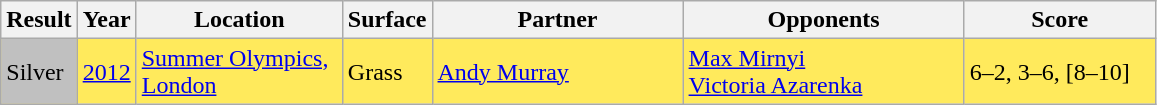<table class="sortable wikitable">
<tr>
<th>Result</th>
<th>Year</th>
<th width=130>Location</th>
<th>Surface</th>
<th width=160>Partner</th>
<th width=180>Opponents</th>
<th width=120>Score</th>
</tr>
<tr bgcolor=FFEA5C>
<td bgcolor=silver>Silver</td>
<td><a href='#'>2012</a></td>
<td><a href='#'>Summer Olympics, London</a></td>
<td>Grass</td>
<td> <a href='#'>Andy Murray</a></td>
<td> <a href='#'>Max Mirnyi</a> <br>  <a href='#'>Victoria Azarenka</a></td>
<td>6–2, 3–6, [8–10]</td>
</tr>
</table>
